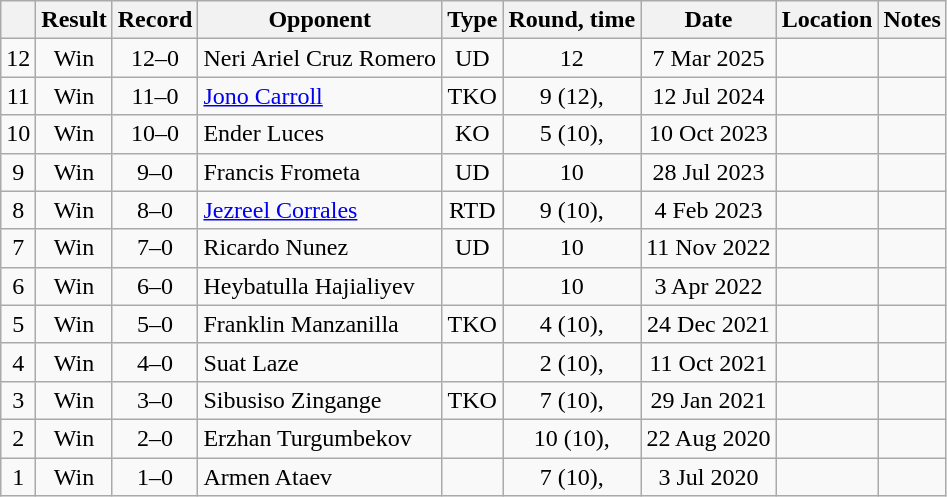<table class=wikitable style=text-align:center>
<tr>
<th></th>
<th>Result</th>
<th>Record</th>
<th>Opponent</th>
<th>Type</th>
<th>Round, time</th>
<th>Date</th>
<th>Location</th>
<th>Notes</th>
</tr>
<tr>
<td>12</td>
<td>Win</td>
<td>12–0</td>
<td align=left>Neri Ariel Cruz Romero</td>
<td>UD</td>
<td>12</td>
<td>7 Mar 2025</td>
<td align=left></td>
<td align=left></td>
</tr>
<tr>
<td>11</td>
<td>Win</td>
<td>11–0</td>
<td align=left><a href='#'>Jono Carroll</a></td>
<td>TKO</td>
<td>9 (12), </td>
<td>12 Jul 2024</td>
<td align=left></td>
<td align=left></td>
</tr>
<tr>
<td>10</td>
<td>Win</td>
<td>10–0</td>
<td align=left>Ender Luces</td>
<td>KO</td>
<td>5 (10), </td>
<td>10 Oct 2023</td>
<td align=left></td>
<td align=left></td>
</tr>
<tr>
<td>9</td>
<td>Win</td>
<td>9–0</td>
<td align=left>Francis Frometa</td>
<td>UD</td>
<td>10</td>
<td>28 Jul 2023</td>
<td align=left></td>
<td align=left></td>
</tr>
<tr>
<td>8</td>
<td>Win</td>
<td>8–0</td>
<td align=left><a href='#'>Jezreel Corrales</a></td>
<td>RTD</td>
<td>9 (10), </td>
<td>4 Feb 2023</td>
<td align=left></td>
<td align=left></td>
</tr>
<tr>
<td>7</td>
<td>Win</td>
<td>7–0</td>
<td align=left>Ricardo Nunez</td>
<td>UD</td>
<td>10</td>
<td>11 Nov 2022</td>
<td align=left></td>
<td align=left></td>
</tr>
<tr>
<td>6</td>
<td>Win</td>
<td>6–0</td>
<td align=left>Heybatulla Hajialiyev</td>
<td></td>
<td>10</td>
<td>3 Apr 2022</td>
<td align=left></td>
<td align=left></td>
</tr>
<tr>
<td>5</td>
<td>Win</td>
<td>5–0</td>
<td align=left>Franklin Manzanilla</td>
<td>TKO</td>
<td>4 (10), </td>
<td>24 Dec 2021</td>
<td align=left></td>
<td align=left></td>
</tr>
<tr>
<td>4</td>
<td>Win</td>
<td>4–0</td>
<td align=left>Suat Laze</td>
<td></td>
<td>2 (10), </td>
<td>11 Oct 2021</td>
<td align=left></td>
<td align=left></td>
</tr>
<tr>
<td>3</td>
<td>Win</td>
<td>3–0</td>
<td align=left>Sibusiso Zingange</td>
<td>TKO</td>
<td>7 (10), </td>
<td>29 Jan 2021</td>
<td align=left></td>
<td align=left></td>
</tr>
<tr>
<td>2</td>
<td>Win</td>
<td>2–0</td>
<td align=left>Erzhan Turgumbekov</td>
<td></td>
<td>10 (10), </td>
<td>22 Aug 2020</td>
<td align=left></td>
<td align=left></td>
</tr>
<tr>
<td>1</td>
<td>Win</td>
<td>1–0</td>
<td align=left>Armen Ataev</td>
<td></td>
<td>7 (10), </td>
<td>3 Jul 2020</td>
<td align=left></td>
<td align=left></td>
</tr>
</table>
